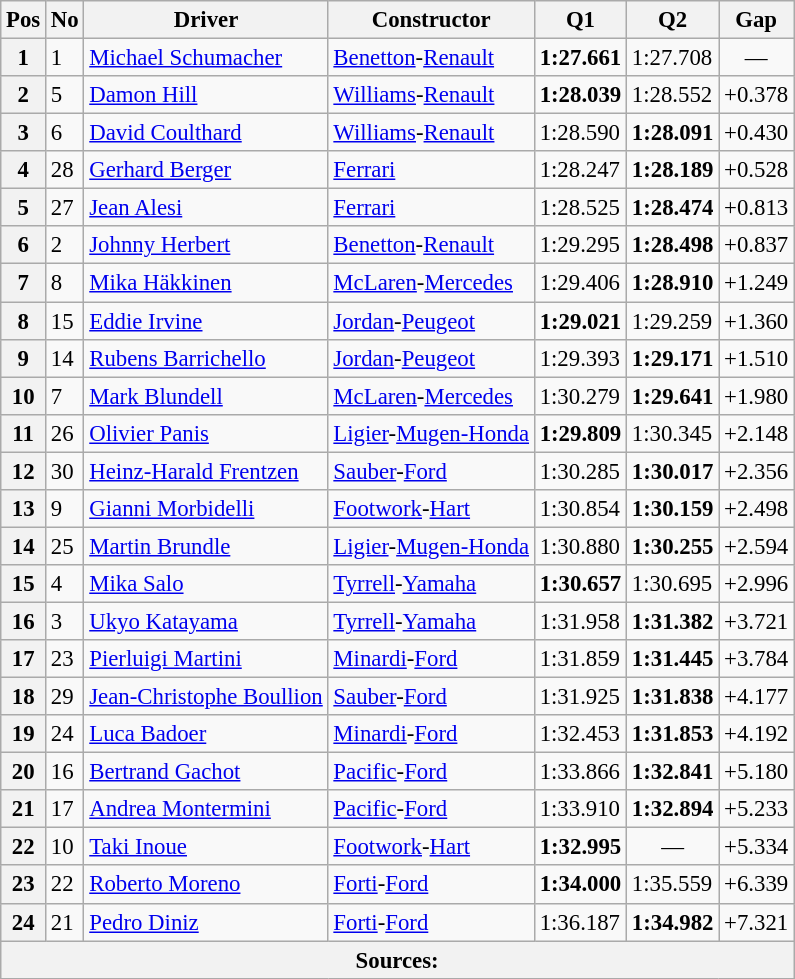<table class="wikitable sortable" style="font-size: 95%;">
<tr>
<th>Pos</th>
<th>No</th>
<th>Driver</th>
<th>Constructor</th>
<th>Q1</th>
<th>Q2</th>
<th>Gap</th>
</tr>
<tr>
<th>1</th>
<td>1</td>
<td> <a href='#'>Michael Schumacher</a></td>
<td><a href='#'>Benetton</a>-<a href='#'>Renault</a></td>
<td><strong>1:27.661</strong></td>
<td>1:27.708</td>
<td align="center">—</td>
</tr>
<tr>
<th>2</th>
<td>5</td>
<td> <a href='#'>Damon Hill</a></td>
<td><a href='#'>Williams</a>-<a href='#'>Renault</a></td>
<td><strong>1:28.039</strong></td>
<td>1:28.552</td>
<td>+0.378</td>
</tr>
<tr>
<th>3</th>
<td>6</td>
<td> <a href='#'>David Coulthard</a></td>
<td><a href='#'>Williams</a>-<a href='#'>Renault</a></td>
<td>1:28.590</td>
<td><strong>1:28.091</strong></td>
<td>+0.430</td>
</tr>
<tr>
<th>4</th>
<td>28</td>
<td> <a href='#'>Gerhard Berger</a></td>
<td><a href='#'>Ferrari</a></td>
<td>1:28.247</td>
<td><strong>1:28.189</strong></td>
<td>+0.528</td>
</tr>
<tr>
<th>5</th>
<td>27</td>
<td> <a href='#'>Jean Alesi</a></td>
<td><a href='#'>Ferrari</a></td>
<td>1:28.525</td>
<td><strong>1:28.474</strong></td>
<td>+0.813</td>
</tr>
<tr>
<th>6</th>
<td>2</td>
<td> <a href='#'>Johnny Herbert</a></td>
<td><a href='#'>Benetton</a>-<a href='#'>Renault</a></td>
<td>1:29.295</td>
<td><strong>1:28.498</strong></td>
<td>+0.837</td>
</tr>
<tr>
<th>7</th>
<td>8</td>
<td> <a href='#'>Mika Häkkinen</a></td>
<td><a href='#'>McLaren</a>-<a href='#'>Mercedes</a></td>
<td>1:29.406</td>
<td><strong>1:28.910</strong></td>
<td>+1.249</td>
</tr>
<tr>
<th>8</th>
<td>15</td>
<td> <a href='#'>Eddie Irvine</a></td>
<td><a href='#'>Jordan</a>-<a href='#'>Peugeot</a></td>
<td><strong>1:29.021</strong></td>
<td>1:29.259</td>
<td>+1.360</td>
</tr>
<tr>
<th>9</th>
<td>14</td>
<td> <a href='#'>Rubens Barrichello</a></td>
<td><a href='#'>Jordan</a>-<a href='#'>Peugeot</a></td>
<td>1:29.393</td>
<td><strong>1:29.171</strong></td>
<td>+1.510</td>
</tr>
<tr>
<th>10</th>
<td>7</td>
<td> <a href='#'>Mark Blundell</a></td>
<td><a href='#'>McLaren</a>-<a href='#'>Mercedes</a></td>
<td>1:30.279</td>
<td><strong>1:29.641</strong></td>
<td>+1.980</td>
</tr>
<tr>
<th>11</th>
<td>26</td>
<td> <a href='#'>Olivier Panis</a></td>
<td><a href='#'>Ligier</a>-<a href='#'>Mugen-Honda</a></td>
<td><strong>1:29.809</strong></td>
<td>1:30.345</td>
<td>+2.148</td>
</tr>
<tr>
<th>12</th>
<td>30</td>
<td> <a href='#'>Heinz-Harald Frentzen</a></td>
<td><a href='#'>Sauber</a>-<a href='#'>Ford</a></td>
<td>1:30.285</td>
<td><strong>1:30.017</strong></td>
<td>+2.356</td>
</tr>
<tr>
<th>13</th>
<td>9</td>
<td> <a href='#'>Gianni Morbidelli</a></td>
<td><a href='#'>Footwork</a>-<a href='#'>Hart</a></td>
<td>1:30.854</td>
<td><strong>1:30.159</strong></td>
<td>+2.498</td>
</tr>
<tr>
<th>14</th>
<td>25</td>
<td> <a href='#'>Martin Brundle</a></td>
<td><a href='#'>Ligier</a>-<a href='#'>Mugen-Honda</a></td>
<td>1:30.880</td>
<td><strong>1:30.255</strong></td>
<td>+2.594</td>
</tr>
<tr>
<th>15</th>
<td>4</td>
<td> <a href='#'>Mika Salo</a></td>
<td><a href='#'>Tyrrell</a>-<a href='#'>Yamaha</a></td>
<td><strong>1:30.657</strong></td>
<td>1:30.695</td>
<td>+2.996</td>
</tr>
<tr>
<th>16</th>
<td>3</td>
<td> <a href='#'>Ukyo Katayama</a></td>
<td><a href='#'>Tyrrell</a>-<a href='#'>Yamaha</a></td>
<td>1:31.958</td>
<td><strong>1:31.382</strong></td>
<td>+3.721</td>
</tr>
<tr>
<th>17</th>
<td>23</td>
<td> <a href='#'>Pierluigi Martini</a></td>
<td><a href='#'>Minardi</a>-<a href='#'>Ford</a></td>
<td>1:31.859</td>
<td><strong>1:31.445</strong></td>
<td>+3.784</td>
</tr>
<tr>
<th>18</th>
<td>29</td>
<td> <a href='#'>Jean-Christophe Boullion</a></td>
<td><a href='#'>Sauber</a>-<a href='#'>Ford</a></td>
<td>1:31.925</td>
<td><strong>1:31.838</strong></td>
<td>+4.177</td>
</tr>
<tr>
<th>19</th>
<td>24</td>
<td> <a href='#'>Luca Badoer</a></td>
<td><a href='#'>Minardi</a>-<a href='#'>Ford</a></td>
<td>1:32.453</td>
<td><strong>1:31.853</strong></td>
<td>+4.192</td>
</tr>
<tr>
<th>20</th>
<td>16</td>
<td> <a href='#'>Bertrand Gachot</a></td>
<td><a href='#'>Pacific</a>-<a href='#'>Ford</a></td>
<td>1:33.866</td>
<td><strong>1:32.841</strong></td>
<td>+5.180</td>
</tr>
<tr>
<th>21</th>
<td>17</td>
<td> <a href='#'>Andrea Montermini</a></td>
<td><a href='#'>Pacific</a>-<a href='#'>Ford</a></td>
<td>1:33.910</td>
<td><strong>1:32.894</strong></td>
<td>+5.233</td>
</tr>
<tr>
<th>22</th>
<td>10</td>
<td> <a href='#'>Taki Inoue</a></td>
<td><a href='#'>Footwork</a>-<a href='#'>Hart</a></td>
<td><strong>1:32.995</strong></td>
<td align="center">—</td>
<td>+5.334</td>
</tr>
<tr>
<th>23</th>
<td>22</td>
<td> <a href='#'>Roberto Moreno</a></td>
<td><a href='#'>Forti</a>-<a href='#'>Ford</a></td>
<td><strong>1:34.000</strong></td>
<td>1:35.559</td>
<td>+6.339</td>
</tr>
<tr>
<th>24</th>
<td>21</td>
<td> <a href='#'>Pedro Diniz</a></td>
<td><a href='#'>Forti</a>-<a href='#'>Ford</a></td>
<td>1:36.187</td>
<td><strong>1:34.982</strong></td>
<td>+7.321</td>
</tr>
<tr>
<th colspan="7">Sources:</th>
</tr>
</table>
